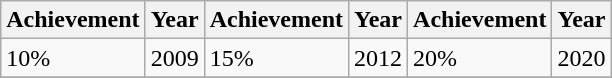<table class=wikitable>
<tr>
<th>Achievement</th>
<th>Year</th>
<th>Achievement</th>
<th>Year</th>
<th>Achievement</th>
<th>Year</th>
</tr>
<tr>
<td>10%</td>
<td>2009</td>
<td>15%</td>
<td>2012</td>
<td>20%</td>
<td>2020</td>
</tr>
<tr>
</tr>
</table>
